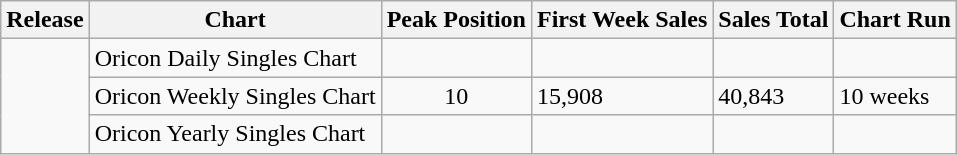<table class="wikitable">
<tr>
<th>Release</th>
<th>Chart</th>
<th>Peak Position</th>
<th>First Week Sales</th>
<th>Sales Total</th>
<th>Chart Run</th>
</tr>
<tr>
<td rowspan="3"></td>
<td>Oricon Daily Singles Chart</td>
<td align="center"></td>
<td></td>
<td></td>
<td></td>
</tr>
<tr>
<td>Oricon Weekly Singles Chart</td>
<td align="center">10</td>
<td>15,908</td>
<td>40,843</td>
<td>10 weeks</td>
</tr>
<tr>
<td>Oricon Yearly Singles Chart</td>
<td align="center"></td>
<td></td>
<td></td>
<td></td>
</tr>
</table>
